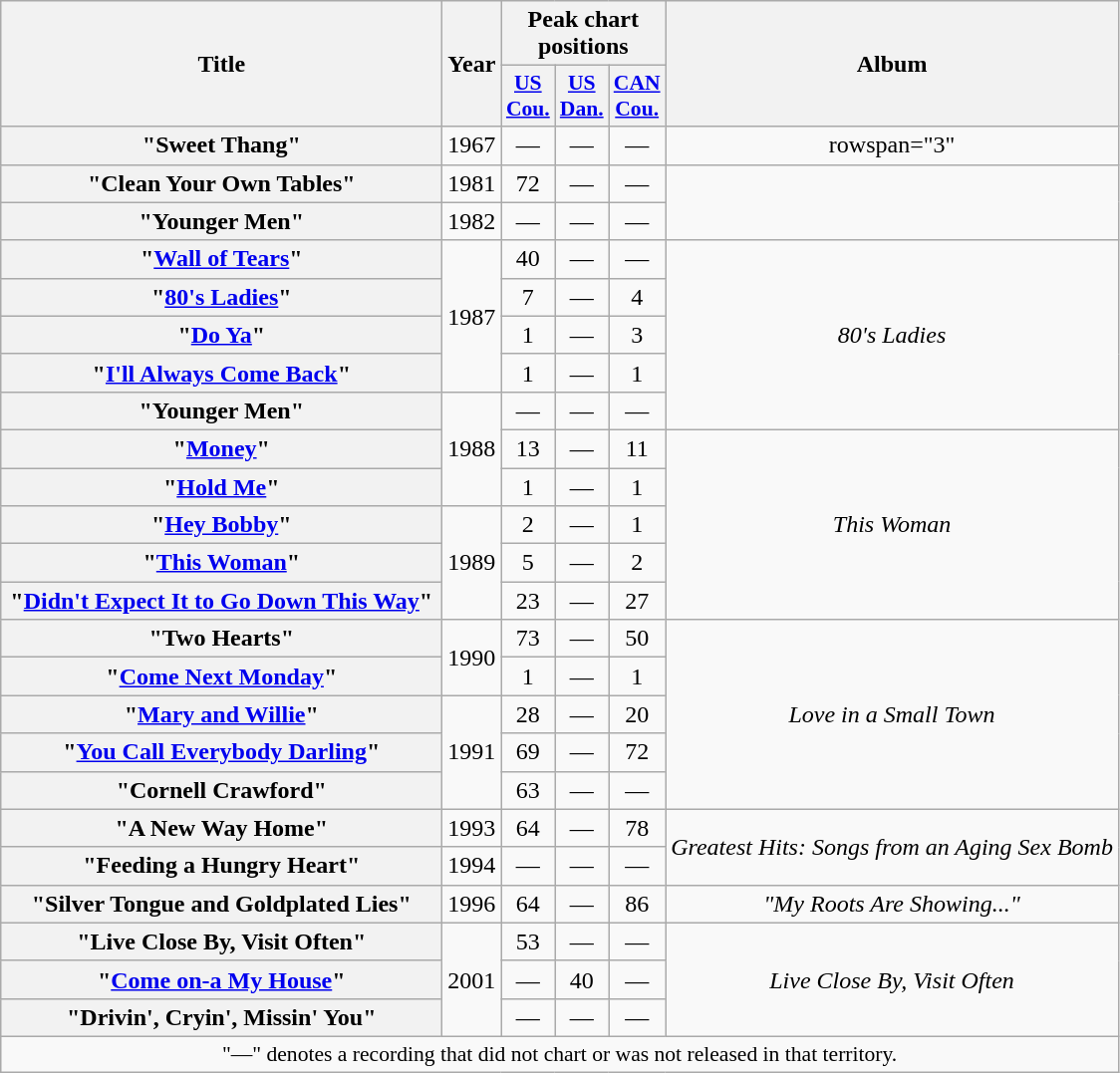<table class="wikitable plainrowheaders" style="text-align:center;">
<tr>
<th scope="col" rowspan="2" style="width:18em;">Title</th>
<th scope="col" rowspan="2">Year</th>
<th scope="col" colspan="3">Peak chart<br>positions</th>
<th scope="col" rowspan="2">Album</th>
</tr>
<tr>
<th scope="col" style="width:2em;font-size:90%;"><a href='#'>US<br>Cou.</a><br></th>
<th scope="col" style="width:2em;font-size:90%;"><a href='#'>US<br>Dan.</a><br></th>
<th scope="col" style="width:2em;font-size:90%;"><a href='#'>CAN<br>Cou.</a><br></th>
</tr>
<tr>
<th scope="row">"Sweet Thang"</th>
<td>1967</td>
<td>—</td>
<td>—</td>
<td>—</td>
<td>rowspan="3" </td>
</tr>
<tr>
<th scope="row">"Clean Your Own Tables"</th>
<td>1981</td>
<td>72</td>
<td>—</td>
<td>—</td>
</tr>
<tr>
<th scope="row">"Younger Men"</th>
<td>1982</td>
<td>—</td>
<td>—</td>
<td>—</td>
</tr>
<tr>
<th scope="row">"<a href='#'>Wall of Tears</a>"</th>
<td rowspan="4">1987</td>
<td>40</td>
<td>—</td>
<td>—</td>
<td rowspan="5"><em>80's Ladies</em></td>
</tr>
<tr>
<th scope="row">"<a href='#'>80's Ladies</a>"</th>
<td>7</td>
<td>—</td>
<td>4</td>
</tr>
<tr>
<th scope="row">"<a href='#'>Do Ya</a>"</th>
<td>1</td>
<td>—</td>
<td>3</td>
</tr>
<tr>
<th scope="row">"<a href='#'>I'll Always Come Back</a>"</th>
<td>1</td>
<td>—</td>
<td>1</td>
</tr>
<tr>
<th scope="row">"Younger Men" </th>
<td rowspan="3">1988</td>
<td>—</td>
<td>—</td>
<td>—</td>
</tr>
<tr>
<th scope="row">"<a href='#'>Money</a>"</th>
<td>13</td>
<td>—</td>
<td>11</td>
<td rowspan="5"><em>This Woman</em></td>
</tr>
<tr>
<th scope="row">"<a href='#'>Hold Me</a>"</th>
<td>1</td>
<td>—</td>
<td>1</td>
</tr>
<tr>
<th scope="row">"<a href='#'>Hey Bobby</a>"</th>
<td rowspan="3">1989</td>
<td>2</td>
<td>—</td>
<td>1</td>
</tr>
<tr>
<th scope="row">"<a href='#'>This Woman</a>"</th>
<td>5</td>
<td>—</td>
<td>2</td>
</tr>
<tr>
<th scope="row">"<a href='#'>Didn't Expect It to Go Down This Way</a>"</th>
<td>23</td>
<td>—</td>
<td>27</td>
</tr>
<tr>
<th scope="row">"Two Hearts"</th>
<td rowspan="2">1990</td>
<td>73</td>
<td>—</td>
<td>50</td>
<td rowspan="5"><em>Love in a Small Town</em></td>
</tr>
<tr>
<th scope="row">"<a href='#'>Come Next Monday</a>"</th>
<td>1</td>
<td>—</td>
<td>1</td>
</tr>
<tr>
<th scope="row">"<a href='#'>Mary and Willie</a>"</th>
<td rowspan="3">1991</td>
<td>28</td>
<td>—</td>
<td>20</td>
</tr>
<tr>
<th scope="row">"<a href='#'>You Call Everybody Darling</a>"</th>
<td>69</td>
<td>—</td>
<td>72</td>
</tr>
<tr>
<th scope="row">"Cornell Crawford"</th>
<td>63</td>
<td>—</td>
<td>—</td>
</tr>
<tr>
<th scope="row">"A New Way Home"</th>
<td>1993</td>
<td>64</td>
<td>—</td>
<td>78</td>
<td rowspan="2"><em>Greatest Hits: Songs from an Aging Sex Bomb</em></td>
</tr>
<tr>
<th scope="row">"Feeding a Hungry Heart"</th>
<td>1994</td>
<td>—</td>
<td>—</td>
<td>—</td>
</tr>
<tr>
<th scope="row">"Silver Tongue and Goldplated Lies"</th>
<td>1996</td>
<td>64</td>
<td>—</td>
<td>86</td>
<td><em>"My Roots Are Showing..."</em></td>
</tr>
<tr>
<th scope="row">"Live Close By, Visit Often"</th>
<td rowspan="3">2001</td>
<td>53</td>
<td>—</td>
<td>—</td>
<td rowspan="3"><em>Live Close By, Visit Often</em></td>
</tr>
<tr>
<th scope="row">"<a href='#'>Come on-a My House</a>"</th>
<td>—</td>
<td>40</td>
<td>—</td>
</tr>
<tr>
<th scope="row">"Drivin', Cryin', Missin' You"</th>
<td>—</td>
<td>—</td>
<td>—</td>
</tr>
<tr>
<td colspan="6" style="font-size:90%">"—" denotes a recording that did not chart or was not released in that territory.</td>
</tr>
</table>
